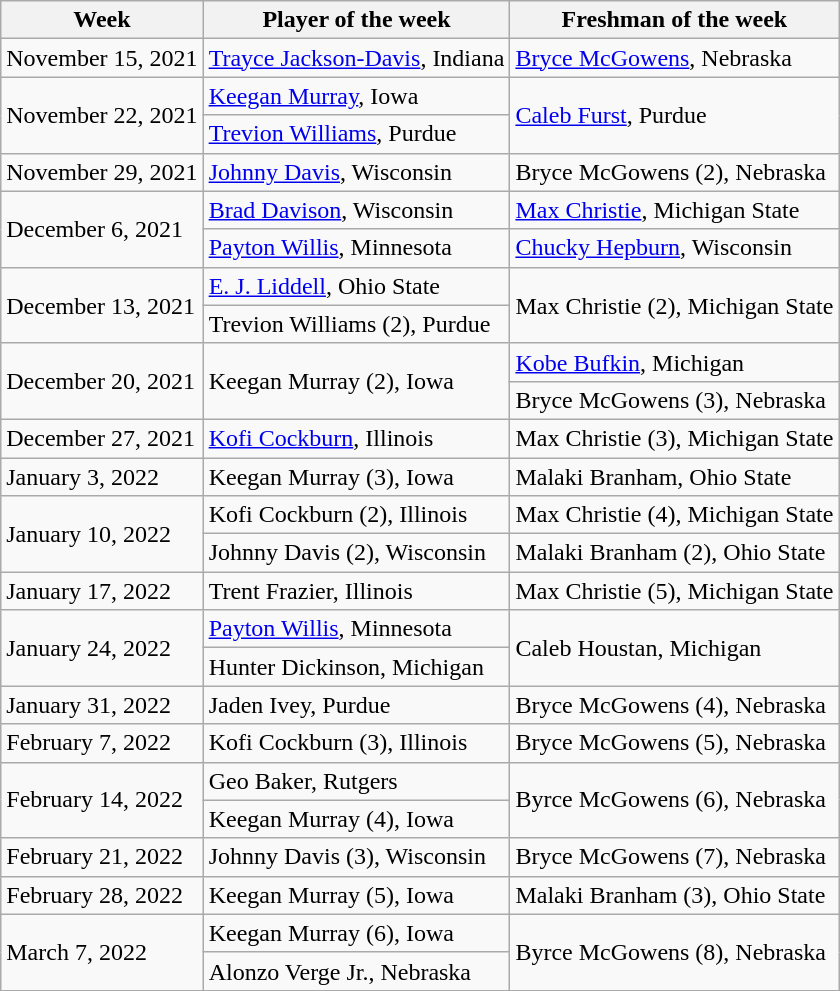<table class="wikitable" border="1">
<tr>
<th>Week</th>
<th>Player of the week</th>
<th>Freshman of the week</th>
</tr>
<tr>
<td>November 15, 2021</td>
<td><a href='#'>Trayce Jackson-Davis</a>, Indiana</td>
<td><a href='#'>Bryce McGowens</a>, Nebraska</td>
</tr>
<tr>
<td rowspan=2 valign=middle>November 22, 2021</td>
<td><a href='#'>Keegan Murray</a>, Iowa</td>
<td rowspan=2 valign=middle><a href='#'>Caleb Furst</a>, Purdue</td>
</tr>
<tr>
<td><a href='#'>Trevion Williams</a>, Purdue</td>
</tr>
<tr>
<td>November 29, 2021</td>
<td><a href='#'>Johnny Davis</a>, Wisconsin</td>
<td>Bryce McGowens (2), Nebraska</td>
</tr>
<tr>
<td rowspan=2 valign=middle>December 6, 2021</td>
<td><a href='#'>Brad Davison</a>, Wisconsin</td>
<td><a href='#'>Max Christie</a>, Michigan State</td>
</tr>
<tr>
<td><a href='#'>Payton Willis</a>, Minnesota</td>
<td><a href='#'>Chucky Hepburn</a>, Wisconsin</td>
</tr>
<tr>
<td rowspan=2 valign=middle>December 13, 2021</td>
<td><a href='#'>E. J. Liddell</a>, Ohio State</td>
<td rowspan=2 valign=middle>Max Christie (2), Michigan State</td>
</tr>
<tr>
<td>Trevion Williams (2), Purdue</td>
</tr>
<tr>
<td rowspan=2 valign=middle>December 20, 2021</td>
<td rowspan=2 valign=middle>Keegan Murray (2), Iowa</td>
<td><a href='#'>Kobe Bufkin</a>, Michigan</td>
</tr>
<tr>
<td>Bryce McGowens (3), Nebraska</td>
</tr>
<tr>
<td>December 27, 2021</td>
<td><a href='#'>Kofi Cockburn</a>, Illinois</td>
<td>Max Christie (3), Michigan State</td>
</tr>
<tr>
<td>January 3, 2022</td>
<td>Keegan Murray (3), Iowa</td>
<td>Malaki Branham, Ohio State</td>
</tr>
<tr>
<td rowspan=2 valign=middle>January 10, 2022</td>
<td>Kofi Cockburn (2), Illinois</td>
<td>Max Christie (4), Michigan State</td>
</tr>
<tr>
<td>Johnny Davis (2), Wisconsin</td>
<td>Malaki Branham (2), Ohio State</td>
</tr>
<tr>
<td>January 17, 2022</td>
<td>Trent Frazier, Illinois</td>
<td>Max Christie (5), Michigan State</td>
</tr>
<tr>
<td rowspan=2 valign=middle>January 24, 2022</td>
<td><a href='#'>Payton Willis</a>, Minnesota</td>
<td rowspan=2 valign=middle>Caleb Houstan, Michigan</td>
</tr>
<tr>
<td>Hunter Dickinson, Michigan</td>
</tr>
<tr>
<td>January 31, 2022</td>
<td>Jaden Ivey, Purdue</td>
<td>Bryce McGowens (4), Nebraska</td>
</tr>
<tr>
<td>February 7, 2022</td>
<td>Kofi Cockburn (3), Illinois</td>
<td>Bryce McGowens (5), Nebraska</td>
</tr>
<tr>
<td rowspan=2 valign=middle>February 14, 2022</td>
<td>Geo Baker, Rutgers</td>
<td rowspan=2 valign=middle>Byrce McGowens (6), Nebraska</td>
</tr>
<tr>
<td>Keegan Murray (4), Iowa</td>
</tr>
<tr>
<td>February 21, 2022</td>
<td>Johnny Davis (3), Wisconsin</td>
<td>Bryce McGowens (7), Nebraska</td>
</tr>
<tr>
<td>February 28, 2022</td>
<td>Keegan Murray (5), Iowa</td>
<td>Malaki Branham (3), Ohio State</td>
</tr>
<tr>
<td rowspan=2 valign=middle>March 7, 2022</td>
<td>Keegan Murray (6), Iowa</td>
<td rowspan=2 valign=middle>Byrce McGowens (8), Nebraska</td>
</tr>
<tr>
<td>Alonzo Verge Jr., Nebraska</td>
</tr>
<tr>
</tr>
</table>
